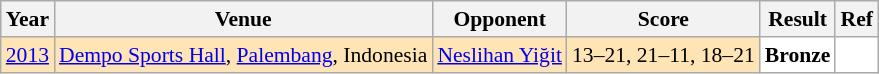<table class="sortable wikitable" style="font-size:90%">
<tr>
<th>Year</th>
<th>Venue</th>
<th>Opponent</th>
<th>Score</th>
<th>Result</th>
<th>Ref</th>
</tr>
<tr style="background:#FFE4B5">
<td align="center"><a href='#'>2013</a></td>
<td align="left"><a href='#'>Dempo Sports Hall</a>, <a href='#'>Palembang</a>, Indonesia</td>
<td align="left"> <a href='#'>Neslihan Yiğit</a></td>
<td align="left">13–21, 21–11, 18–21</td>
<td style="text-align:left; background:white"> <strong>Bronze</strong></td>
<td style="text-align:center; background:white"></td>
</tr>
</table>
